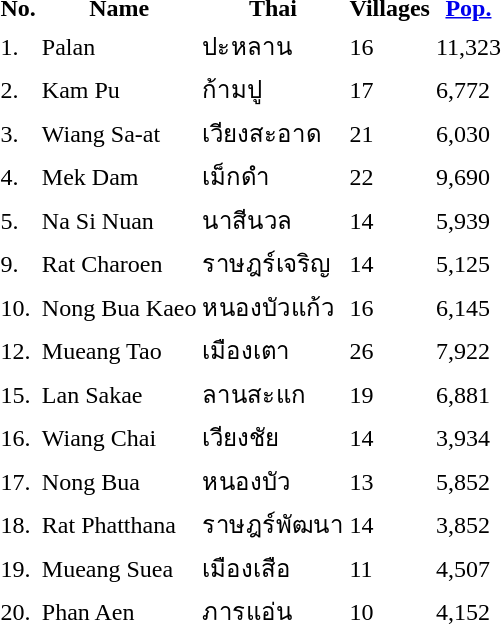<table>
<tr>
<th>No.</th>
<th>Name</th>
<th>Thai</th>
<th>Villages</th>
<th><a href='#'>Pop.</a></th>
</tr>
<tr>
<td>1.</td>
<td>Palan</td>
<td>ปะหลาน</td>
<td>16</td>
<td>11,323</td>
</tr>
<tr>
<td>2.</td>
<td>Kam Pu</td>
<td>ก้ามปู</td>
<td>17</td>
<td>6,772</td>
</tr>
<tr>
<td>3.</td>
<td>Wiang Sa-at</td>
<td>เวียงสะอาด</td>
<td>21</td>
<td>6,030</td>
</tr>
<tr>
<td>4.</td>
<td>Mek Dam</td>
<td>เม็กดำ</td>
<td>22</td>
<td>9,690</td>
</tr>
<tr>
<td>5.</td>
<td>Na Si Nuan</td>
<td>นาสีนวล</td>
<td>14</td>
<td>5,939</td>
</tr>
<tr>
<td>9.</td>
<td>Rat Charoen</td>
<td>ราษฎร์เจริญ</td>
<td>14</td>
<td>5,125</td>
</tr>
<tr>
<td>10.</td>
<td>Nong Bua Kaeo</td>
<td>หนองบัวแก้ว</td>
<td>16</td>
<td>6,145</td>
</tr>
<tr>
<td>12.</td>
<td>Mueang Tao</td>
<td>เมืองเตา</td>
<td>26</td>
<td>7,922</td>
</tr>
<tr>
<td>15.</td>
<td>Lan Sakae</td>
<td>ลานสะแก</td>
<td>19</td>
<td>6,881</td>
</tr>
<tr>
<td>16.</td>
<td>Wiang Chai</td>
<td>เวียงชัย</td>
<td>14</td>
<td>3,934</td>
</tr>
<tr>
<td>17.</td>
<td>Nong Bua</td>
<td>หนองบัว</td>
<td>13</td>
<td>5,852</td>
</tr>
<tr>
<td>18.</td>
<td>Rat Phatthana</td>
<td>ราษฎร์พัฒนา</td>
<td>14</td>
<td>3,852</td>
</tr>
<tr>
<td>19.</td>
<td>Mueang Suea</td>
<td>เมืองเสือ</td>
<td>11</td>
<td>4,507</td>
</tr>
<tr>
<td>20.</td>
<td>Phan Aen</td>
<td>ภารแอ่น</td>
<td>10</td>
<td>4,152</td>
</tr>
</table>
